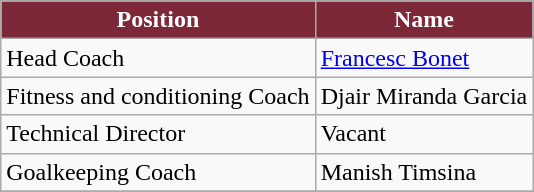<table class="wikitable">
<tr>
<th style="background:#7D2838; color:white;"><strong>Position</strong></th>
<th style="background:#7D2838; color:white;"><strong>Name</strong></th>
</tr>
<tr>
<td>Head Coach</td>
<td> <a href='#'>Francesc Bonet</a></td>
</tr>
<tr>
<td>Fitness and conditioning Coach</td>
<td> Djair Miranda Garcia</td>
</tr>
<tr>
<td>Technical Director</td>
<td>Vacant</td>
</tr>
<tr>
<td>Goalkeeping Coach</td>
<td> Manish Timsina</td>
</tr>
<tr>
</tr>
</table>
